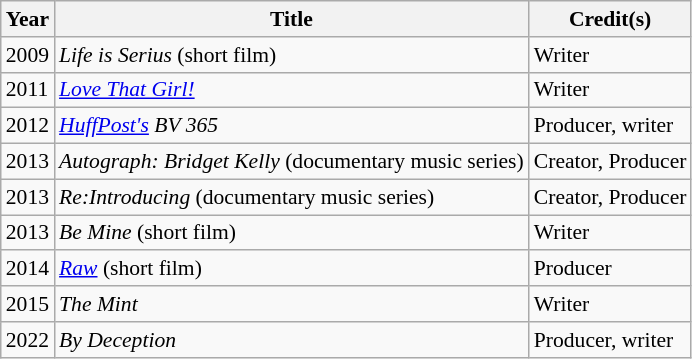<table class="wikitable" style="font-size:90%">
<tr>
<th>Year</th>
<th>Title</th>
<th>Credit(s)</th>
</tr>
<tr>
<td>2009</td>
<td><em>Life is Serius</em> (short film)</td>
<td>Writer</td>
</tr>
<tr>
<td>2011</td>
<td><em><a href='#'>Love That Girl!</a></em></td>
<td>Writer</td>
</tr>
<tr>
<td>2012</td>
<td><em><a href='#'>HuffPost's</a> BV 365</em></td>
<td>Producer, writer</td>
</tr>
<tr>
<td>2013</td>
<td><em>Autograph: Bridget Kelly</em> (documentary music series)</td>
<td>Creator, Producer</td>
</tr>
<tr>
<td>2013</td>
<td><em>Re:Introducing</em> (documentary music series)</td>
<td>Creator, Producer</td>
</tr>
<tr>
<td>2013</td>
<td><em>Be Mine</em> (short film)</td>
<td>Writer</td>
</tr>
<tr>
<td>2014</td>
<td><em><a href='#'>Raw</a></em> (short film)</td>
<td>Producer</td>
</tr>
<tr>
<td>2015</td>
<td><em>The Mint</em></td>
<td>Writer</td>
</tr>
<tr>
<td>2022</td>
<td><em>By Deception</em></td>
<td>Producer, writer</td>
</tr>
</table>
